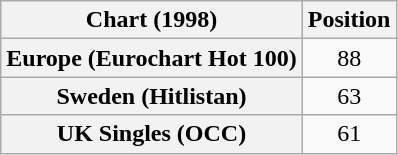<table class="wikitable sortable plainrowheaders" style="text-align:center">
<tr>
<th>Chart (1998)</th>
<th>Position</th>
</tr>
<tr>
<th scope="row">Europe (Eurochart Hot 100)</th>
<td>88</td>
</tr>
<tr>
<th scope="row">Sweden (Hitlistan)</th>
<td>63</td>
</tr>
<tr>
<th scope="row">UK Singles (OCC)</th>
<td>61</td>
</tr>
</table>
